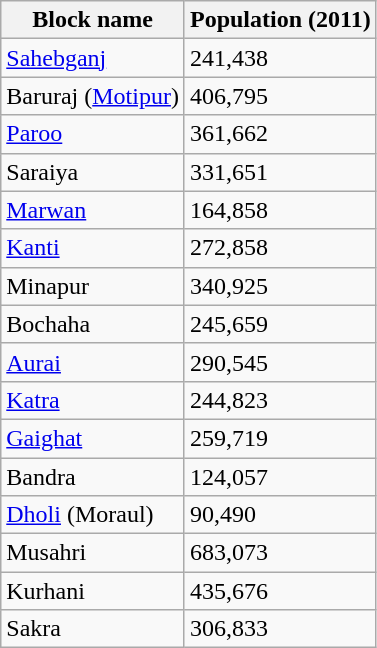<table class="wikitable sortable">
<tr>
<th>Block name</th>
<th>Population (2011)</th>
</tr>
<tr>
<td><a href='#'>Sahebganj</a></td>
<td>241,438</td>
</tr>
<tr>
<td>Baruraj (<a href='#'>Motipur</a>)</td>
<td>406,795</td>
</tr>
<tr>
<td><a href='#'>Paroo</a></td>
<td>361,662</td>
</tr>
<tr>
<td>Saraiya</td>
<td>331,651</td>
</tr>
<tr>
<td><a href='#'>Marwan</a></td>
<td>164,858</td>
</tr>
<tr>
<td><a href='#'>Kanti</a></td>
<td>272,858</td>
</tr>
<tr>
<td>Minapur</td>
<td>340,925</td>
</tr>
<tr>
<td>Bochaha</td>
<td>245,659</td>
</tr>
<tr>
<td><a href='#'>Aurai</a></td>
<td>290,545</td>
</tr>
<tr>
<td><a href='#'>Katra</a></td>
<td>244,823</td>
</tr>
<tr>
<td><a href='#'>Gaighat</a></td>
<td>259,719</td>
</tr>
<tr>
<td>Bandra</td>
<td>124,057</td>
</tr>
<tr>
<td><a href='#'>Dholi</a> (Moraul)</td>
<td>90,490</td>
</tr>
<tr>
<td>Musahri</td>
<td>683,073</td>
</tr>
<tr>
<td>Kurhani</td>
<td>435,676</td>
</tr>
<tr>
<td>Sakra</td>
<td>306,833</td>
</tr>
</table>
